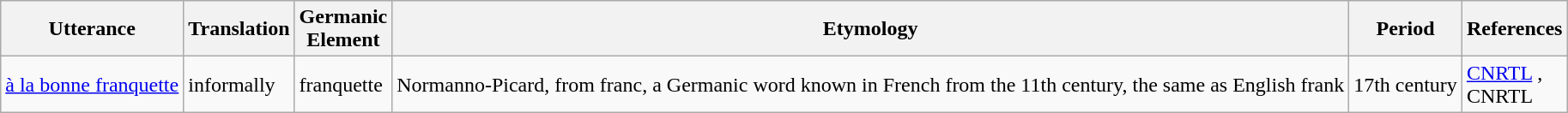<table class="wikitable">
<tr>
<th>Utterance</th>
<th>Translation</th>
<th>Germanic<br>Element</th>
<th>Etymology</th>
<th>Period</th>
<th>References</th>
</tr>
<tr>
<td><a href='#'>à la bonne franquette</a></td>
<td>informally</td>
<td>franquette</td>
<td>Normanno-Picard, from franc, a Germanic word known in French from the 11th century, the same as English frank</td>
<td>17th century</td>
<td><a href='#'>CNRTL</a> ,<br>CNRTL </td>
</tr>
</table>
